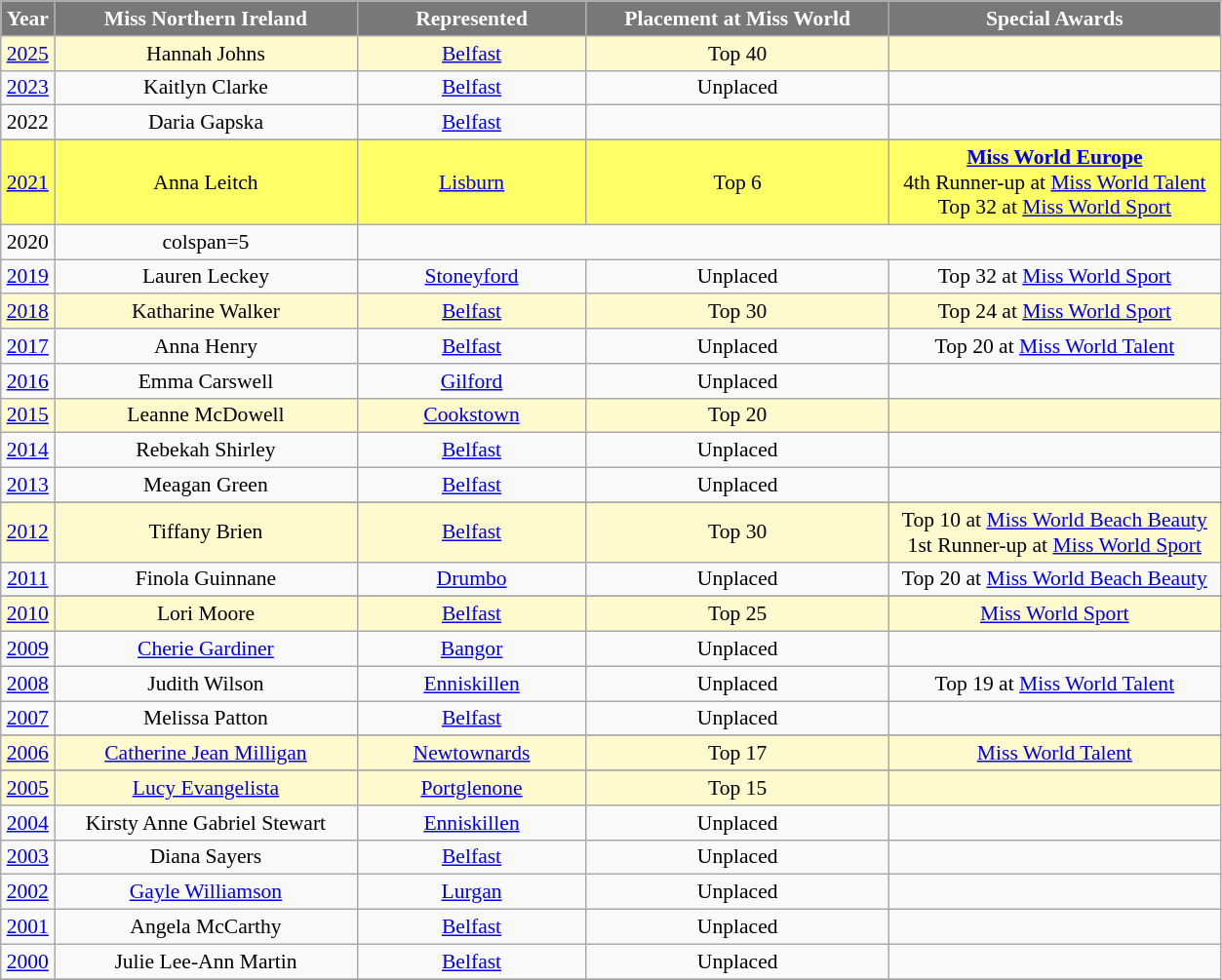<table class="wikitable sortable" style="font-size: 90%; text-align:center">
<tr>
<th width="30" style="background-color:#787878;color:#FFFFFF;">Year</th>
<th width="200" style="background-color:#787878;color:#FFFFFF;">Miss Northern Ireland</th>
<th width="150" style="background-color:#787878;color:#FFFFFF;">Represented</th>
<th width="200" style="background-color:#787878;color:#FFFFFF;">Placement at Miss World</th>
<th width="220" style="background-color:#787878;color:#FFFFFF;">Special Awards</th>
</tr>
<tr style="background-color:#FFFACD;">
<td><a href='#'>2025</a></td>
<td>Hannah Johns</td>
<td><a href='#'>Belfast</a></td>
<td>Top 40</td>
<td></td>
</tr>
<tr>
<td><a href='#'>2023</a></td>
<td>Kaitlyn Clarke</td>
<td><a href='#'>Belfast</a></td>
<td>Unplaced</td>
<td></td>
</tr>
<tr>
<td>2022</td>
<td>Daria Gapska</td>
<td><a href='#'>Belfast</a></td>
<td></td>
<td></td>
</tr>
<tr>
</tr>
<tr style="background-color:#FFFF66">
<td><a href='#'>2021</a></td>
<td>Anna Leitch</td>
<td><a href='#'>Lisburn</a></td>
<td>Top 6</td>
<td><strong><a href='#'>Miss World Europe</a></strong><br> 4th Runner-up at <a href='#'>Miss World Talent</a><br> Top 32 at <a href='#'>Miss World Sport</a></td>
</tr>
<tr>
<td>2020</td>
<td>colspan=5 </td>
</tr>
<tr>
<td><a href='#'>2019</a></td>
<td>Lauren Leckey</td>
<td><a href='#'>Stoneyford</a></td>
<td>Unplaced</td>
<td>Top 32 at <a href='#'>Miss World Sport</a></td>
</tr>
<tr style="background-color:#FFFACD;">
<td><a href='#'>2018</a></td>
<td>Katharine Walker</td>
<td><a href='#'>Belfast</a></td>
<td>Top 30</td>
<td>Top 24 at <a href='#'>Miss World Sport</a></td>
</tr>
<tr>
<td><a href='#'>2017</a></td>
<td>Anna Henry</td>
<td><a href='#'>Belfast</a></td>
<td>Unplaced</td>
<td>Top 20 at <a href='#'>Miss World Talent</a></td>
</tr>
<tr>
<td><a href='#'>2016</a></td>
<td>Emma Carswell </td>
<td><a href='#'>Gilford</a></td>
<td>Unplaced</td>
<td></td>
</tr>
<tr style="background-color:#FFFACD;">
<td><a href='#'>2015</a></td>
<td>Leanne McDowell</td>
<td><a href='#'>Cookstown</a></td>
<td>Top 20</td>
<td></td>
</tr>
<tr>
<td><a href='#'>2014</a></td>
<td>Rebekah Shirley</td>
<td><a href='#'>Belfast</a></td>
<td>Unplaced</td>
<td></td>
</tr>
<tr>
<td><a href='#'>2013</a></td>
<td>Meagan Green</td>
<td><a href='#'>Belfast</a></td>
<td>Unplaced</td>
<td></td>
</tr>
<tr>
</tr>
<tr style="background-color:#FFFACD;">
<td><a href='#'>2012</a></td>
<td>Tiffany Brien</td>
<td><a href='#'>Belfast</a></td>
<td>Top 30</td>
<td>Top 10 at <a href='#'>Miss World Beach Beauty</a> <br> 1st Runner-up at <a href='#'>Miss World Sport</a></td>
</tr>
<tr>
<td><a href='#'>2011</a></td>
<td>Finola Guinnane</td>
<td><a href='#'>Drumbo</a></td>
<td>Unplaced</td>
<td>Top 20 at <a href='#'>Miss World Beach Beauty</a></td>
</tr>
<tr>
</tr>
<tr style="background-color:#FFFACD; ">
<td><a href='#'>2010</a></td>
<td>Lori Moore</td>
<td><a href='#'>Belfast</a></td>
<td>Top 25</td>
<td><a href='#'>Miss World Sport</a></td>
</tr>
<tr>
<td><a href='#'>2009</a></td>
<td><a href='#'>Cherie Gardiner</a></td>
<td><a href='#'>Bangor</a></td>
<td>Unplaced</td>
<td></td>
</tr>
<tr>
<td><a href='#'>2008</a></td>
<td>Judith Wilson</td>
<td><a href='#'>Enniskillen</a></td>
<td>Unplaced</td>
<td>Top 19 at <a href='#'>Miss World Talent</a></td>
</tr>
<tr>
<td><a href='#'>2007</a></td>
<td>Melissa Patton</td>
<td><a href='#'>Belfast</a></td>
<td>Unplaced</td>
<td></td>
</tr>
<tr>
</tr>
<tr style="background-color:#FFFACD;">
<td><a href='#'>2006</a></td>
<td><a href='#'>Catherine Jean Milligan</a></td>
<td><a href='#'>Newtownards</a></td>
<td>Top 17</td>
<td><a href='#'>Miss World Talent</a></td>
</tr>
<tr>
</tr>
<tr style="background-color:#FFFACD;">
<td><a href='#'>2005</a></td>
<td><a href='#'>Lucy Evangelista</a></td>
<td><a href='#'>Portglenone</a></td>
<td>Top 15</td>
<td></td>
</tr>
<tr>
<td><a href='#'>2004</a></td>
<td>Kirsty Anne Gabriel Stewart</td>
<td><a href='#'>Enniskillen</a></td>
<td>Unplaced</td>
<td></td>
</tr>
<tr>
<td><a href='#'>2003</a></td>
<td>Diana Sayers</td>
<td><a href='#'>Belfast</a></td>
<td>Unplaced</td>
<td></td>
</tr>
<tr>
<td><a href='#'>2002</a></td>
<td><a href='#'>Gayle Williamson</a></td>
<td><a href='#'>Lurgan</a></td>
<td>Unplaced</td>
<td></td>
</tr>
<tr>
<td><a href='#'>2001</a></td>
<td>Angela McCarthy</td>
<td><a href='#'>Belfast</a></td>
<td>Unplaced</td>
<td></td>
</tr>
<tr>
<td><a href='#'>2000</a></td>
<td>Julie Lee-Ann Martin</td>
<td><a href='#'>Belfast</a></td>
<td>Unplaced</td>
<td></td>
</tr>
<tr>
</tr>
</table>
